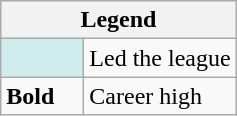<table class="wikitable">
<tr>
<th colspan="2">Legend</th>
</tr>
<tr>
<td style="background:#cfecec; width:3em;"></td>
<td>Led the league</td>
</tr>
<tr>
<td><strong>Bold</strong></td>
<td>Career high</td>
</tr>
</table>
